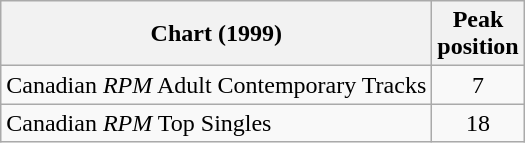<table class="wikitable" border="1">
<tr>
<th>Chart (1999)</th>
<th>Peak<br>position</th>
</tr>
<tr>
<td>Canadian <em>RPM</em> Adult Contemporary Tracks</td>
<td align="center">7 </td>
</tr>
<tr>
<td>Canadian <em>RPM</em> Top Singles</td>
<td align="center">18</td>
</tr>
</table>
